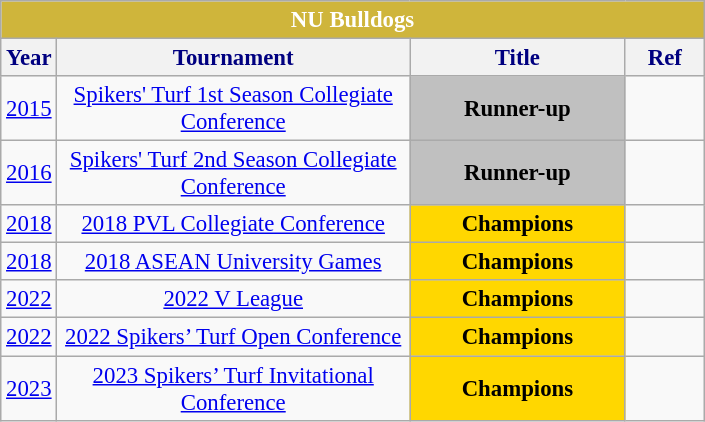<table class="wikitable sortable" style="font-size:95%; text-align:left;">
<tr>
<th colspan="4" style= "background: #CFB53B; color: white; text-align: center"><strong>NU Bulldogs</strong></th>
</tr>
<tr style="background: white; color: #000080">
<th style= "align=center; width:1em;">Year</th>
<th style= "align=center;width:15em;">Tournament</th>
<th style= "align=center; width:9em;">Title</th>
<th style= "align=center; width:3em;">Ref</th>
</tr>
<tr align=center>
<td><a href='#'>2015</a></td>
<td><a href='#'>Spikers' Turf 1st Season Collegiate Conference</a></td>
<td style="background:silver;"><strong>Runner-up</strong></td>
<td></td>
</tr>
<tr align=center>
<td><a href='#'>2016</a></td>
<td><a href='#'>Spikers' Turf 2nd Season Collegiate Conference</a></td>
<td style="background:silver;"><strong>Runner-up</strong></td>
<td></td>
</tr>
<tr align=center>
<td><a href='#'>2018</a></td>
<td><a href='#'>2018 PVL Collegiate Conference</a></td>
<td style="background:gold;"><strong>Champions</strong></td>
<td></td>
</tr>
<tr align=center>
<td><a href='#'>2018</a></td>
<td><a href='#'>2018 ASEAN University Games</a></td>
<td style="background:gold;"><strong>Champions</strong></td>
<td></td>
</tr>
<tr align=center>
<td><a href='#'>2022</a></td>
<td><a href='#'>2022 V League</a></td>
<td style="background:gold;"><strong>Champions</strong></td>
<td></td>
</tr>
<tr align=center>
<td><a href='#'>2022</a></td>
<td><a href='#'>2022 Spikers’ Turf Open Conference</a></td>
<td style="background:gold;"><strong>Champions</strong></td>
<td></td>
</tr>
<tr align=center>
<td><a href='#'>2023</a></td>
<td><a href='#'>2023 Spikers’ Turf Invitational Conference</a></td>
<td style="background:gold;"><strong>Champions</strong></td>
<td></td>
</tr>
</table>
